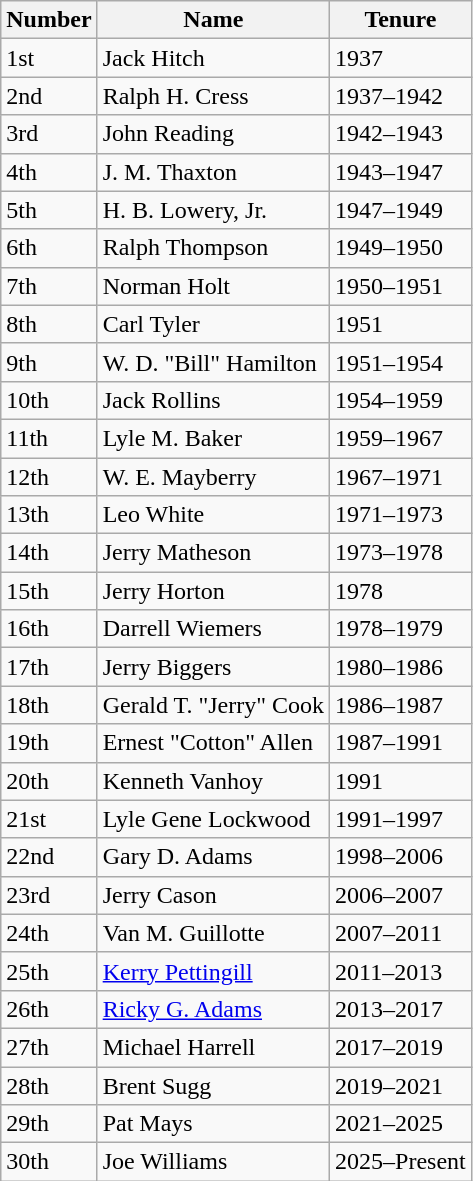<table class="wikitable">
<tr>
<th>Number</th>
<th>Name</th>
<th>Tenure</th>
</tr>
<tr>
<td>1st</td>
<td>Jack Hitch</td>
<td>1937</td>
</tr>
<tr>
<td>2nd</td>
<td>Ralph H. Cress</td>
<td>1937–1942</td>
</tr>
<tr>
<td>3rd</td>
<td>John Reading</td>
<td>1942–1943</td>
</tr>
<tr>
<td>4th</td>
<td>J. M. Thaxton</td>
<td>1943–1947</td>
</tr>
<tr>
<td>5th</td>
<td>H. B. Lowery, Jr.</td>
<td>1947–1949</td>
</tr>
<tr>
<td>6th</td>
<td>Ralph Thompson</td>
<td>1949–1950</td>
</tr>
<tr>
<td>7th</td>
<td>Norman Holt</td>
<td>1950–1951</td>
</tr>
<tr>
<td>8th</td>
<td>Carl Tyler</td>
<td>1951</td>
</tr>
<tr>
<td>9th</td>
<td>W. D. "Bill" Hamilton</td>
<td>1951–1954</td>
</tr>
<tr>
<td>10th</td>
<td>Jack Rollins</td>
<td>1954–1959</td>
</tr>
<tr>
<td>11th</td>
<td>Lyle M. Baker</td>
<td>1959–1967</td>
</tr>
<tr>
<td>12th</td>
<td>W. E. Mayberry</td>
<td>1967–1971</td>
</tr>
<tr>
<td>13th</td>
<td>Leo White</td>
<td>1971–1973</td>
</tr>
<tr>
<td>14th</td>
<td>Jerry Matheson</td>
<td>1973–1978</td>
</tr>
<tr>
<td>15th</td>
<td>Jerry Horton</td>
<td>1978</td>
</tr>
<tr>
<td>16th</td>
<td>Darrell Wiemers</td>
<td>1978–1979</td>
</tr>
<tr>
<td>17th</td>
<td>Jerry Biggers</td>
<td>1980–1986</td>
</tr>
<tr>
<td>18th</td>
<td>Gerald T. "Jerry" Cook</td>
<td>1986–1987</td>
</tr>
<tr>
<td>19th</td>
<td>Ernest "Cotton" Allen</td>
<td>1987–1991</td>
</tr>
<tr>
<td>20th</td>
<td>Kenneth Vanhoy</td>
<td>1991</td>
</tr>
<tr>
<td>21st</td>
<td>Lyle Gene Lockwood</td>
<td>1991–1997</td>
</tr>
<tr>
<td>22nd</td>
<td>Gary D. Adams</td>
<td>1998–2006</td>
</tr>
<tr>
<td>23rd</td>
<td>Jerry Cason</td>
<td>2006–2007</td>
</tr>
<tr>
<td>24th</td>
<td>Van M. Guillotte</td>
<td>2007–2011</td>
</tr>
<tr>
<td>25th</td>
<td><a href='#'>Kerry Pettingill</a></td>
<td>2011–2013</td>
</tr>
<tr>
<td>26th</td>
<td><a href='#'>Ricky G. Adams</a></td>
<td>2013–2017</td>
</tr>
<tr>
<td>27th</td>
<td>Michael Harrell</td>
<td>2017–2019</td>
</tr>
<tr>
<td>28th</td>
<td>Brent Sugg</td>
<td>2019–2021</td>
</tr>
<tr>
<td>29th</td>
<td>Pat Mays</td>
<td>2021–2025</td>
</tr>
<tr>
<td>30th</td>
<td>Joe Williams</td>
<td>2025–Present</td>
</tr>
</table>
